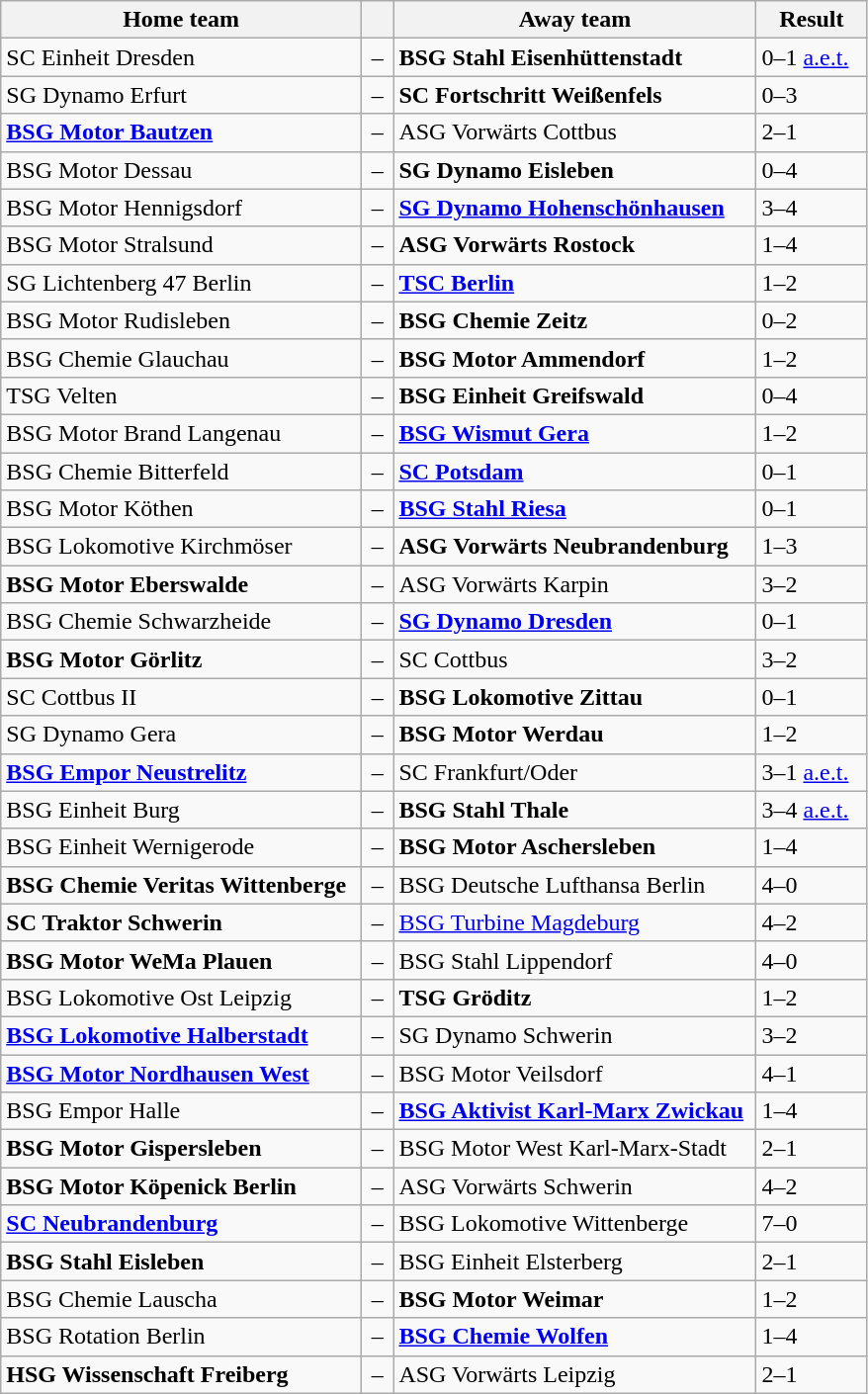<table class="wikitable" style="width:585px;" border="1">
<tr>
<th style="width:250px;" align="left">Home team</th>
<th style="width:15px;"></th>
<th style="width:250px;" align="left">Away team</th>
<th style="width:70px;" align="center;">Result</th>
</tr>
<tr>
<td>SC Einheit Dresden</td>
<td align="center">–</td>
<td><strong>BSG Stahl Eisenhüttenstadt</strong></td>
<td>0–1 <a href='#'>a.e.t.</a></td>
</tr>
<tr>
<td>SG Dynamo Erfurt</td>
<td align="center">–</td>
<td><strong>SC Fortschritt Weißenfels</strong></td>
<td>0–3</td>
</tr>
<tr>
<td><strong><a href='#'>BSG Motor Bautzen</a></strong></td>
<td align="center">–</td>
<td>ASG Vorwärts Cottbus</td>
<td>2–1</td>
</tr>
<tr>
<td>BSG Motor Dessau</td>
<td align="center">–</td>
<td><strong>SG Dynamo Eisleben</strong></td>
<td>0–4</td>
</tr>
<tr>
<td>BSG Motor Hennigsdorf</td>
<td align="center">–</td>
<td><strong><a href='#'>SG Dynamo Hohenschönhausen</a></strong></td>
<td>3–4</td>
</tr>
<tr>
<td>BSG Motor Stralsund</td>
<td align="center">–</td>
<td><strong>ASG Vorwärts Rostock</strong></td>
<td>1–4</td>
</tr>
<tr>
<td>SG Lichtenberg 47 Berlin</td>
<td align="center">–</td>
<td><strong><a href='#'>TSC Berlin</a></strong></td>
<td>1–2</td>
</tr>
<tr>
<td>BSG Motor Rudisleben</td>
<td align="center">–</td>
<td><strong>BSG Chemie Zeitz</strong></td>
<td>0–2</td>
</tr>
<tr>
<td>BSG Chemie Glauchau</td>
<td align="center">–</td>
<td><strong>BSG Motor Ammendorf</strong></td>
<td>1–2</td>
</tr>
<tr>
<td>TSG Velten</td>
<td align="center">–</td>
<td><strong>BSG Einheit Greifswald</strong></td>
<td>0–4</td>
</tr>
<tr>
<td>BSG Motor Brand Langenau</td>
<td align="center">–</td>
<td><strong><a href='#'>BSG Wismut Gera</a></strong></td>
<td>1–2</td>
</tr>
<tr>
<td>BSG Chemie Bitterfeld</td>
<td align="center">–</td>
<td><strong><a href='#'>SC Potsdam</a></strong></td>
<td>0–1</td>
</tr>
<tr>
<td>BSG Motor Köthen</td>
<td align="center">–</td>
<td><strong><a href='#'>BSG Stahl Riesa</a></strong></td>
<td>0–1</td>
</tr>
<tr>
<td>BSG Lokomotive Kirchmöser</td>
<td align="center">–</td>
<td><strong>ASG Vorwärts Neubrandenburg</strong></td>
<td>1–3</td>
</tr>
<tr>
<td><strong>BSG Motor Eberswalde</strong></td>
<td align="center">–</td>
<td>ASG Vorwärts Karpin</td>
<td>3–2</td>
</tr>
<tr>
<td>BSG Chemie Schwarzheide</td>
<td align="center">–</td>
<td><strong><a href='#'>SG Dynamo Dresden</a></strong></td>
<td>0–1</td>
</tr>
<tr>
<td><strong>BSG Motor Görlitz</strong></td>
<td align="center">–</td>
<td>SC Cottbus</td>
<td>3–2</td>
</tr>
<tr>
<td>SC Cottbus II</td>
<td align="center">–</td>
<td><strong>BSG Lokomotive Zittau</strong></td>
<td>0–1</td>
</tr>
<tr>
<td>SG Dynamo Gera</td>
<td align="center">–</td>
<td><strong>BSG Motor Werdau</strong></td>
<td>1–2</td>
</tr>
<tr>
<td><strong><a href='#'>BSG Empor Neustrelitz</a></strong></td>
<td align="center">–</td>
<td>SC Frankfurt/Oder</td>
<td>3–1 <a href='#'>a.e.t.</a></td>
</tr>
<tr>
<td>BSG Einheit Burg</td>
<td align="center">–</td>
<td><strong>BSG Stahl Thale</strong></td>
<td>3–4 <a href='#'>a.e.t.</a></td>
</tr>
<tr>
<td>BSG Einheit Wernigerode</td>
<td align="center">–</td>
<td><strong>BSG Motor Aschersleben</strong></td>
<td>1–4</td>
</tr>
<tr>
<td><strong>BSG Chemie Veritas Wittenberge</strong></td>
<td align="center">–</td>
<td>BSG Deutsche Lufthansa Berlin</td>
<td>4–0</td>
</tr>
<tr>
<td><strong>SC Traktor Schwerin</strong></td>
<td align="center">–</td>
<td><a href='#'>BSG Turbine Magdeburg</a></td>
<td>4–2</td>
</tr>
<tr>
<td><strong>BSG Motor WeMa Plauen</strong></td>
<td align="center">–</td>
<td>BSG Stahl Lippendorf</td>
<td>4–0</td>
</tr>
<tr>
<td>BSG Lokomotive Ost Leipzig</td>
<td align="center">–</td>
<td><strong>TSG Gröditz</strong></td>
<td>1–2</td>
</tr>
<tr>
<td><strong><a href='#'>BSG Lokomotive Halberstadt</a></strong></td>
<td align="center">–</td>
<td>SG Dynamo Schwerin</td>
<td>3–2</td>
</tr>
<tr>
<td><strong><a href='#'>BSG Motor Nordhausen West</a></strong></td>
<td align="center">–</td>
<td>BSG Motor Veilsdorf</td>
<td>4–1</td>
</tr>
<tr>
<td>BSG Empor Halle</td>
<td align="center">–</td>
<td><strong><a href='#'>BSG Aktivist Karl-Marx Zwickau</a></strong></td>
<td>1–4</td>
</tr>
<tr>
<td><strong>BSG Motor Gispersleben</strong></td>
<td align="center">–</td>
<td>BSG Motor West Karl-Marx-Stadt</td>
<td>2–1</td>
</tr>
<tr>
<td><strong>BSG Motor Köpenick Berlin</strong></td>
<td align="center">–</td>
<td>ASG Vorwärts Schwerin</td>
<td>4–2</td>
</tr>
<tr>
<td><strong><a href='#'>SC Neubrandenburg</a></strong></td>
<td align="center">–</td>
<td>BSG Lokomotive Wittenberge</td>
<td>7–0</td>
</tr>
<tr>
<td><strong>BSG Stahl Eisleben</strong></td>
<td align="center">–</td>
<td>BSG Einheit Elsterberg</td>
<td>2–1</td>
</tr>
<tr>
<td>BSG Chemie Lauscha</td>
<td align="center">–</td>
<td><strong>BSG Motor Weimar</strong></td>
<td>1–2</td>
</tr>
<tr>
<td>BSG Rotation Berlin</td>
<td align="center">–</td>
<td><strong><a href='#'>BSG Chemie Wolfen</a></strong></td>
<td>1–4</td>
</tr>
<tr>
<td><strong>HSG Wissenschaft Freiberg</strong></td>
<td align="center">–</td>
<td>ASG Vorwärts Leipzig</td>
<td>2–1</td>
</tr>
</table>
